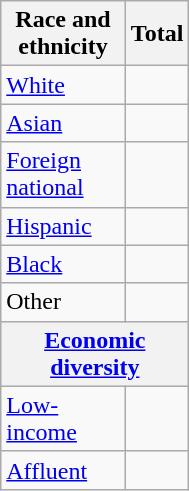<table class="wikitable floatright sortable collapsible"; text-align:right; font-size:80%;" style="width: 10%;">
<tr>
<th>Race and ethnicity</th>
<th colspan="2" data-sort-type=number>Total</th>
</tr>
<tr>
<td><a href='#'>White</a></td>
<td align=right></td>
</tr>
<tr>
<td><a href='#'>Asian</a></td>
<td align=right></td>
</tr>
<tr>
<td><a href='#'>Foreign national</a></td>
<td align=right></td>
</tr>
<tr>
<td><a href='#'>Hispanic</a></td>
<td align=right></td>
</tr>
<tr>
<td><a href='#'>Black</a></td>
<td align=right></td>
</tr>
<tr>
<td>Other</td>
<td align=right></td>
</tr>
<tr>
<th colspan="4" data-sort-type=number><a href='#'>Economic diversity</a></th>
</tr>
<tr>
<td><a href='#'>Low-income</a></td>
<td align=right></td>
</tr>
<tr>
<td><a href='#'>Affluent</a></td>
<td align=right></td>
</tr>
</table>
